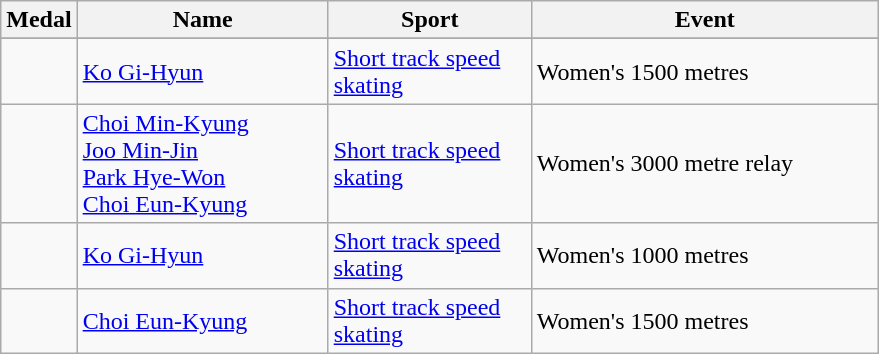<table class="wikitable sortable">
<tr>
<th>Medal</th>
<th style="width:10em">Name</th>
<th style="width:8em">Sport</th>
<th style="width:14em">Event</th>
</tr>
<tr>
</tr>
<tr>
<td></td>
<td><a href='#'>Ko Gi-Hyun</a></td>
<td><a href='#'>Short track speed skating</a></td>
<td>Women's 1500 metres</td>
</tr>
<tr>
<td></td>
<td><a href='#'>Choi Min-Kyung</a> <br> <a href='#'>Joo Min-Jin</a> <br> <a href='#'>Park Hye-Won</a> <br> <a href='#'>Choi Eun-Kyung</a></td>
<td><a href='#'>Short track speed skating</a></td>
<td>Women's 3000 metre relay</td>
</tr>
<tr>
<td></td>
<td><a href='#'>Ko Gi-Hyun</a></td>
<td><a href='#'>Short track speed skating</a></td>
<td>Women's 1000 metres</td>
</tr>
<tr>
<td></td>
<td><a href='#'>Choi Eun-Kyung</a></td>
<td><a href='#'>Short track speed skating</a></td>
<td>Women's 1500 metres</td>
</tr>
</table>
